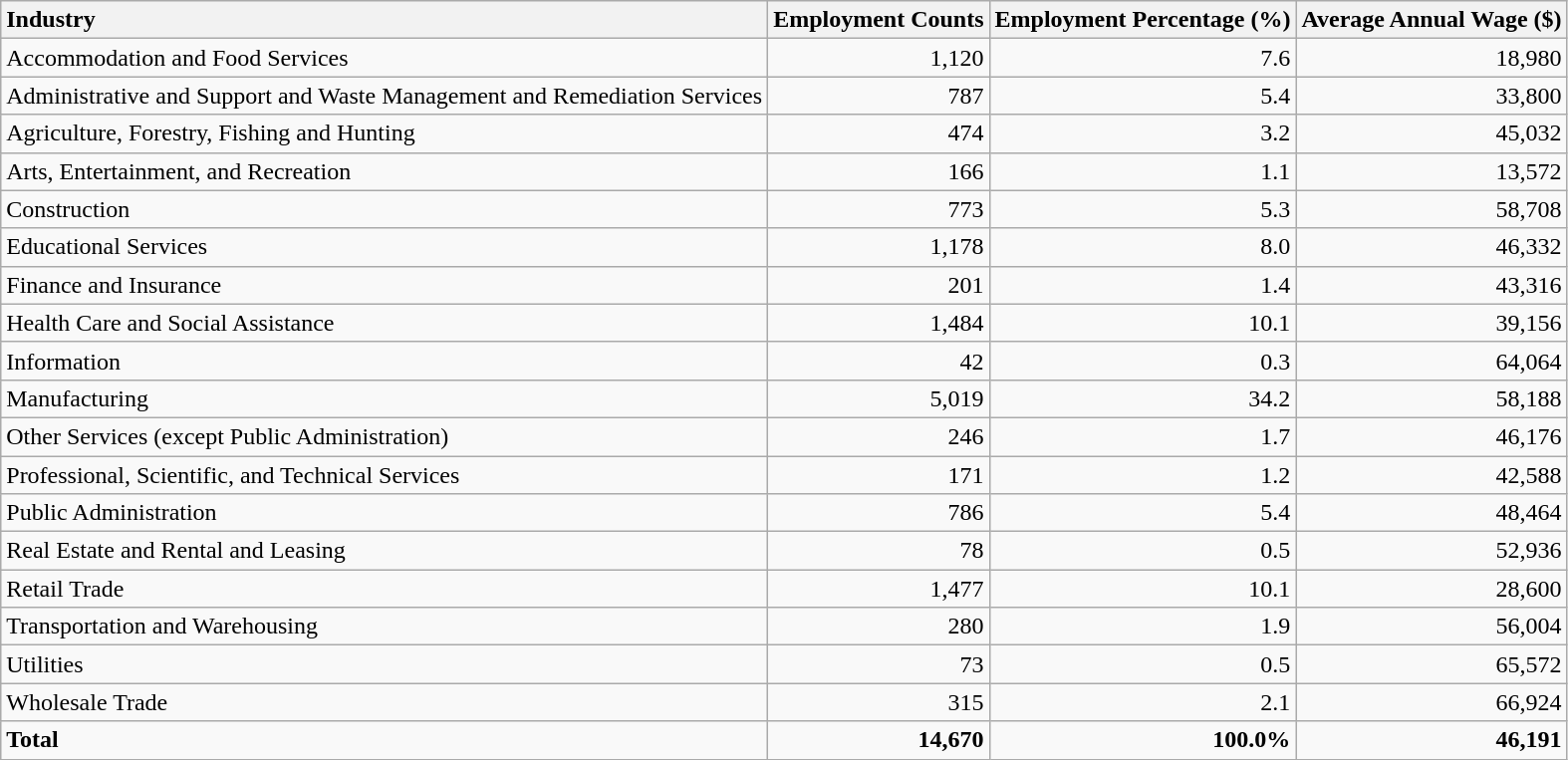<table class="wikitable sortable">
<tr>
<th style="text-align:left;">Industry</th>
<th style="text-align:right;">Employment Counts</th>
<th style="text-align:right;">Employment Percentage (%)</th>
<th style="text-align:right;">Average Annual Wage ($)</th>
</tr>
<tr>
<td style="text-align:left;">Accommodation and Food Services</td>
<td style="text-align:right;">1,120</td>
<td style="text-align:right;">7.6</td>
<td style="text-align:right;">18,980</td>
</tr>
<tr>
<td style="text-align:left;">Administrative and Support and Waste Management and Remediation Services</td>
<td style="text-align:right;">787</td>
<td style="text-align:right;">5.4</td>
<td style="text-align:right;">33,800</td>
</tr>
<tr>
<td style="text-align:left;">Agriculture, Forestry, Fishing and Hunting</td>
<td style="text-align:right;">474</td>
<td style="text-align:right;">3.2</td>
<td style="text-align:right;">45,032</td>
</tr>
<tr>
<td style="text-align:left;">Arts, Entertainment, and Recreation</td>
<td style="text-align:right;">166</td>
<td style="text-align:right;">1.1</td>
<td style="text-align:right;">13,572</td>
</tr>
<tr>
<td style="text-align:left;">Construction</td>
<td style="text-align:right;">773</td>
<td style="text-align:right;">5.3</td>
<td style="text-align:right;">58,708</td>
</tr>
<tr>
<td style="text-align:left;">Educational Services</td>
<td style="text-align:right;">1,178</td>
<td style="text-align:right;">8.0</td>
<td style="text-align:right;">46,332</td>
</tr>
<tr>
<td style="text-align:left;">Finance and Insurance</td>
<td style="text-align:right;">201</td>
<td style="text-align:right;">1.4</td>
<td style="text-align:right;">43,316</td>
</tr>
<tr>
<td style="text-align:left;">Health Care and Social Assistance</td>
<td style="text-align:right;">1,484</td>
<td style="text-align:right;">10.1</td>
<td style="text-align:right;">39,156</td>
</tr>
<tr>
<td style="text-align:left;">Information</td>
<td style="text-align:right;">42</td>
<td style="text-align:right;">0.3</td>
<td style="text-align:right;">64,064</td>
</tr>
<tr>
<td style="text-align:left;">Manufacturing</td>
<td style="text-align:right;">5,019</td>
<td style="text-align:right;">34.2</td>
<td style="text-align:right;">58,188</td>
</tr>
<tr>
<td style="text-align:left;">Other Services (except Public Administration)</td>
<td style="text-align:right;">246</td>
<td style="text-align:right;">1.7</td>
<td style="text-align:right;">46,176</td>
</tr>
<tr>
<td style="text-align:left;">Professional, Scientific, and Technical Services</td>
<td style="text-align:right;">171</td>
<td style="text-align:right;">1.2</td>
<td style="text-align:right;">42,588</td>
</tr>
<tr>
<td style="text-align:left;">Public Administration</td>
<td style="text-align:right;">786</td>
<td style="text-align:right;">5.4</td>
<td style="text-align:right;">48,464</td>
</tr>
<tr>
<td style="text-align:left;">Real Estate and Rental and Leasing</td>
<td style="text-align:right;">78</td>
<td style="text-align:right;">0.5</td>
<td style="text-align:right;">52,936</td>
</tr>
<tr>
<td style="text-align:left;">Retail Trade</td>
<td style="text-align:right;">1,477</td>
<td style="text-align:right;">10.1</td>
<td style="text-align:right;">28,600</td>
</tr>
<tr>
<td style="text-align:left;">Transportation and Warehousing</td>
<td style="text-align:right;">280</td>
<td style="text-align:right;">1.9</td>
<td style="text-align:right;">56,004</td>
</tr>
<tr>
<td style="text-align:left;">Utilities</td>
<td style="text-align:right;">73</td>
<td style="text-align:right;">0.5</td>
<td style="text-align:right;">65,572</td>
</tr>
<tr>
<td style="text-align:left;">Wholesale Trade</td>
<td style="text-align:right;">315</td>
<td style="text-align:right;">2.1</td>
<td style="text-align:right;">66,924</td>
</tr>
<tr>
<td style="text-align:left; font-weight:bold;"><strong>Total</strong></td>
<td style="text-align:right; font-weight:bold;"><strong>14,670</strong></td>
<td style="text-align:right; font-weight:bold;"><strong>100.0%</strong></td>
<td style="text-align:right; font-weight:bold;"><strong>46,191</strong></td>
</tr>
</table>
